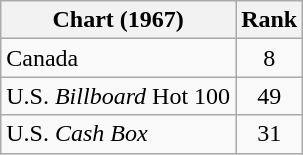<table class="wikitable sortable">
<tr>
<th align="left">Chart (1967)</th>
<th style="text-align:center;">Rank</th>
</tr>
<tr>
<td>Canada </td>
<td style="text-align:center;">8</td>
</tr>
<tr>
<td>U.S. <em>Billboard</em> Hot 100 </td>
<td style="text-align:center;">49</td>
</tr>
<tr>
<td>U.S. <em>Cash Box</em> </td>
<td style="text-align:center;">31</td>
</tr>
</table>
